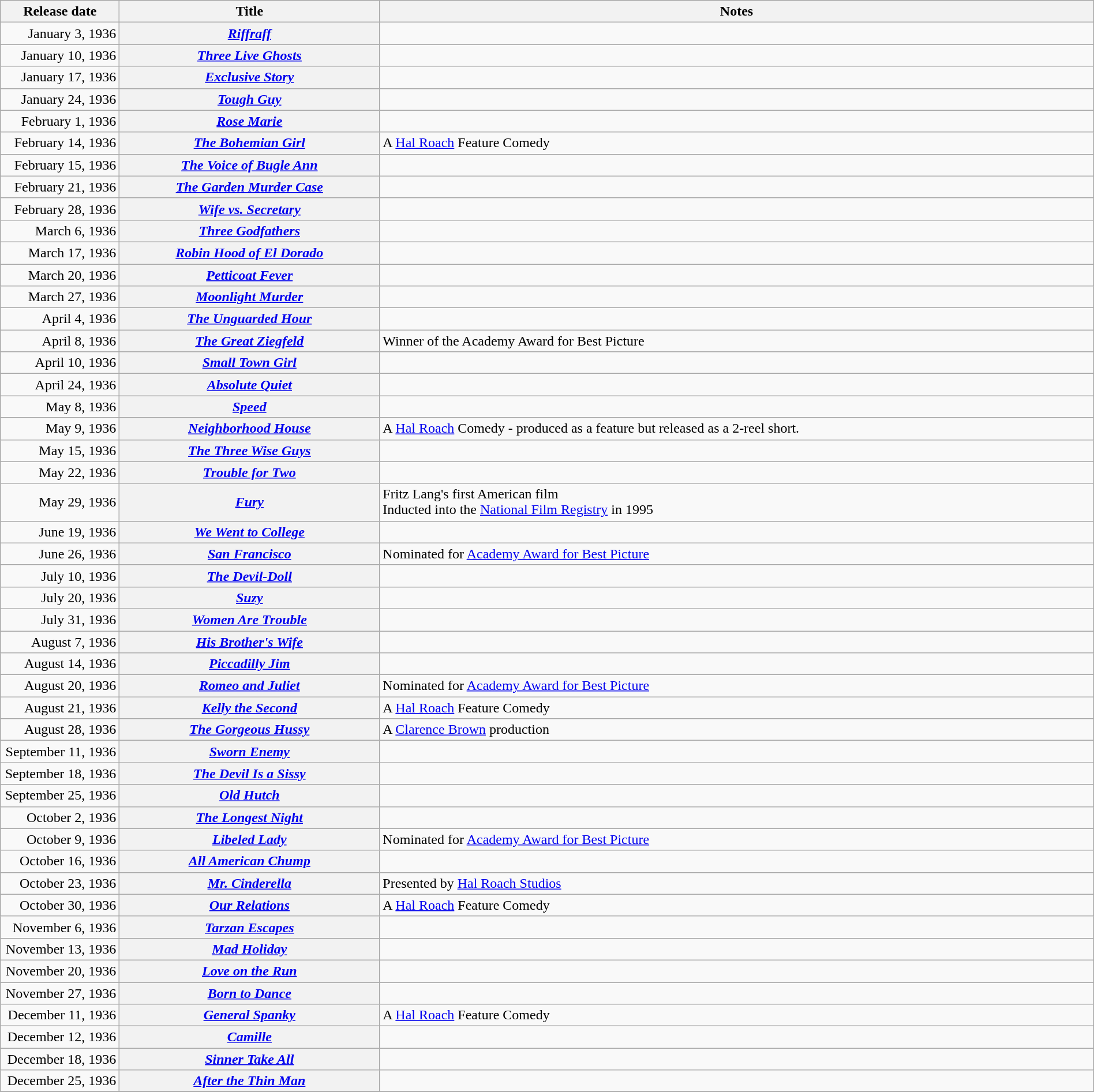<table class="wikitable sortable" style="width:100%;">
<tr>
<th scope="col" style="width:130px;">Release date</th>
<th>Title</th>
<th>Notes</th>
</tr>
<tr>
<td style="text-align:right;">January 3, 1936</td>
<th scope="row"><em><a href='#'>Riffraff</a></em></th>
<td></td>
</tr>
<tr>
<td style="text-align:right;">January 10, 1936</td>
<th scope="row"><em><a href='#'>Three Live Ghosts</a></em></th>
<td></td>
</tr>
<tr>
<td style="text-align:right;">January 17, 1936</td>
<th scope="row"><em><a href='#'>Exclusive Story</a></em></th>
<td></td>
</tr>
<tr>
<td style="text-align:right;">January 24, 1936</td>
<th scope="row"><em><a href='#'>Tough Guy</a></em></th>
<td></td>
</tr>
<tr>
<td style="text-align:right;">February 1, 1936</td>
<th scope="row"><em><a href='#'>Rose Marie</a></em></th>
<td></td>
</tr>
<tr>
<td style="text-align:right;">February 14, 1936</td>
<th scope="row"><em><a href='#'>The Bohemian Girl</a></em></th>
<td>A <a href='#'>Hal Roach</a> Feature Comedy</td>
</tr>
<tr>
<td style="text-align:right;">February 15, 1936</td>
<th scope="row"><em><a href='#'>The Voice of Bugle Ann</a></em></th>
<td></td>
</tr>
<tr>
<td style="text-align:right;">February 21, 1936</td>
<th scope="row"><em><a href='#'>The Garden Murder Case</a></em></th>
<td></td>
</tr>
<tr>
<td style="text-align:right;">February 28, 1936</td>
<th scope="row"><em><a href='#'>Wife vs. Secretary</a></em></th>
<td></td>
</tr>
<tr>
<td style="text-align:right;">March 6, 1936</td>
<th scope="row"><em><a href='#'>Three Godfathers</a></em></th>
<td></td>
</tr>
<tr>
<td style="text-align:right;">March 17, 1936</td>
<th scope="row"><em><a href='#'>Robin Hood of El Dorado</a></em></th>
<td></td>
</tr>
<tr>
<td style="text-align:right;">March 20, 1936</td>
<th scope="row"><em><a href='#'>Petticoat Fever</a></em></th>
<td></td>
</tr>
<tr>
<td style="text-align:right;">March 27, 1936</td>
<th scope="row"><em><a href='#'>Moonlight Murder</a></em></th>
<td></td>
</tr>
<tr>
<td style="text-align:right;">April 4, 1936</td>
<th scope="row"><em><a href='#'>The Unguarded Hour</a></em></th>
<td></td>
</tr>
<tr>
<td style="text-align:right;">April 8, 1936</td>
<th scope="row"><em><a href='#'>The Great Ziegfeld</a></em></th>
<td>Winner of the Academy Award for Best Picture</td>
</tr>
<tr>
<td style="text-align:right;">April 10, 1936</td>
<th scope="row"><em><a href='#'>Small Town Girl</a></em></th>
<td></td>
</tr>
<tr>
<td style="text-align:right;">April 24, 1936</td>
<th scope="row"><em><a href='#'>Absolute Quiet</a></em></th>
<td></td>
</tr>
<tr>
<td style="text-align:right;">May 8, 1936</td>
<th scope="row"><em><a href='#'>Speed</a></em></th>
<td></td>
</tr>
<tr>
<td style="text-align:right;">May 9, 1936</td>
<th scope="row"><em><a href='#'>Neighborhood House</a></em></th>
<td>A <a href='#'>Hal Roach</a> Comedy - produced as a feature but released as a 2-reel short.</td>
</tr>
<tr>
<td style="text-align:right;">May 15, 1936</td>
<th scope="row"><em><a href='#'>The Three Wise Guys</a></em></th>
<td></td>
</tr>
<tr>
<td style="text-align:right;">May 22, 1936</td>
<th scope="row"><em><a href='#'>Trouble for Two</a></em></th>
<td></td>
</tr>
<tr>
<td style="text-align:right;">May 29, 1936</td>
<th scope="row"><em><a href='#'>Fury</a></em></th>
<td>Fritz Lang's first American film<br>Inducted into the <a href='#'>National Film Registry</a> in 1995</td>
</tr>
<tr>
<td style="text-align:right;">June 19, 1936</td>
<th scope="row"><em><a href='#'>We Went to College</a></em></th>
<td></td>
</tr>
<tr>
<td style="text-align:right;">June 26, 1936</td>
<th scope="row"><em><a href='#'>San Francisco</a></em></th>
<td>Nominated for <a href='#'>Academy Award for Best Picture</a></td>
</tr>
<tr>
<td style="text-align:right;">July 10, 1936</td>
<th scope="row"><em><a href='#'>The Devil-Doll</a></em></th>
<td></td>
</tr>
<tr>
<td style="text-align:right;">July 20, 1936</td>
<th scope="row"><em><a href='#'>Suzy</a></em></th>
<td></td>
</tr>
<tr>
<td style="text-align:right;">July 31, 1936</td>
<th scope="row"><em><a href='#'>Women Are Trouble</a></em></th>
<td></td>
</tr>
<tr>
<td style="text-align:right;">August 7, 1936</td>
<th scope="row"><em><a href='#'>His Brother's Wife</a></em></th>
<td></td>
</tr>
<tr>
<td style="text-align:right;">August 14, 1936</td>
<th scope="row"><em><a href='#'>Piccadilly Jim</a></em></th>
<td></td>
</tr>
<tr>
<td style="text-align:right;">August 20, 1936</td>
<th scope="row"><em><a href='#'>Romeo and Juliet</a></em></th>
<td>Nominated for <a href='#'>Academy Award for Best Picture</a></td>
</tr>
<tr>
<td style="text-align:right;">August 21, 1936</td>
<th scope="row"><em><a href='#'>Kelly the Second</a></em></th>
<td>A <a href='#'>Hal Roach</a> Feature Comedy</td>
</tr>
<tr>
<td style="text-align:right;">August 28, 1936</td>
<th scope="row"><em><a href='#'>The Gorgeous Hussy</a></em></th>
<td>A <a href='#'>Clarence Brown</a> production</td>
</tr>
<tr>
<td style="text-align:right;">September 11, 1936</td>
<th scope="row"><em><a href='#'>Sworn Enemy</a></em></th>
<td></td>
</tr>
<tr>
<td style="text-align:right;">September 18, 1936</td>
<th scope="row"><em><a href='#'>The Devil Is a Sissy</a></em></th>
<td></td>
</tr>
<tr>
<td style="text-align:right;">September 25, 1936</td>
<th scope="row"><em><a href='#'>Old Hutch</a></em></th>
<td></td>
</tr>
<tr>
<td style="text-align:right;">October 2, 1936</td>
<th scope="row"><em><a href='#'>The Longest Night</a></em></th>
<td></td>
</tr>
<tr>
<td style="text-align:right;">October 9, 1936</td>
<th scope="row"><em><a href='#'>Libeled Lady</a></em></th>
<td>Nominated for <a href='#'>Academy Award for Best Picture</a></td>
</tr>
<tr>
<td style="text-align:right;">October 16, 1936</td>
<th scope="row"><em><a href='#'>All American Chump</a></em></th>
<td></td>
</tr>
<tr>
<td style="text-align:right;">October 23, 1936</td>
<th scope="row"><em><a href='#'>Mr. Cinderella</a></em></th>
<td>Presented by <a href='#'>Hal Roach Studios</a></td>
</tr>
<tr>
<td style="text-align:right;">October 30, 1936</td>
<th scope="row"><em><a href='#'>Our Relations</a></em></th>
<td>A <a href='#'>Hal Roach</a> Feature Comedy</td>
</tr>
<tr>
<td style="text-align:right;">November 6, 1936</td>
<th scope="row"><em><a href='#'>Tarzan Escapes</a></em></th>
<td></td>
</tr>
<tr>
<td style="text-align:right;">November 13, 1936</td>
<th scope="row"><em><a href='#'>Mad Holiday</a></em></th>
<td></td>
</tr>
<tr>
<td style="text-align:right;">November 20, 1936</td>
<th scope="row"><em><a href='#'>Love on the Run</a></em></th>
<td></td>
</tr>
<tr>
<td style="text-align:right;">November 27, 1936</td>
<th scope="row"><em><a href='#'>Born to Dance</a></em></th>
<td></td>
</tr>
<tr>
<td style="text-align:right;">December 11, 1936</td>
<th scope="row"><em><a href='#'>General Spanky</a></em></th>
<td>A <a href='#'>Hal Roach</a> Feature Comedy</td>
</tr>
<tr>
<td style="text-align:right;">December 12, 1936</td>
<th scope="row"><em><a href='#'>Camille</a></em></th>
<td></td>
</tr>
<tr>
<td style="text-align:right;">December 18, 1936</td>
<th scope="row"><em><a href='#'>Sinner Take All</a></em></th>
<td></td>
</tr>
<tr>
<td style="text-align:right;">December 25, 1936</td>
<th scope="row"><em><a href='#'>After the Thin Man</a></em></th>
<td></td>
</tr>
<tr>
</tr>
</table>
